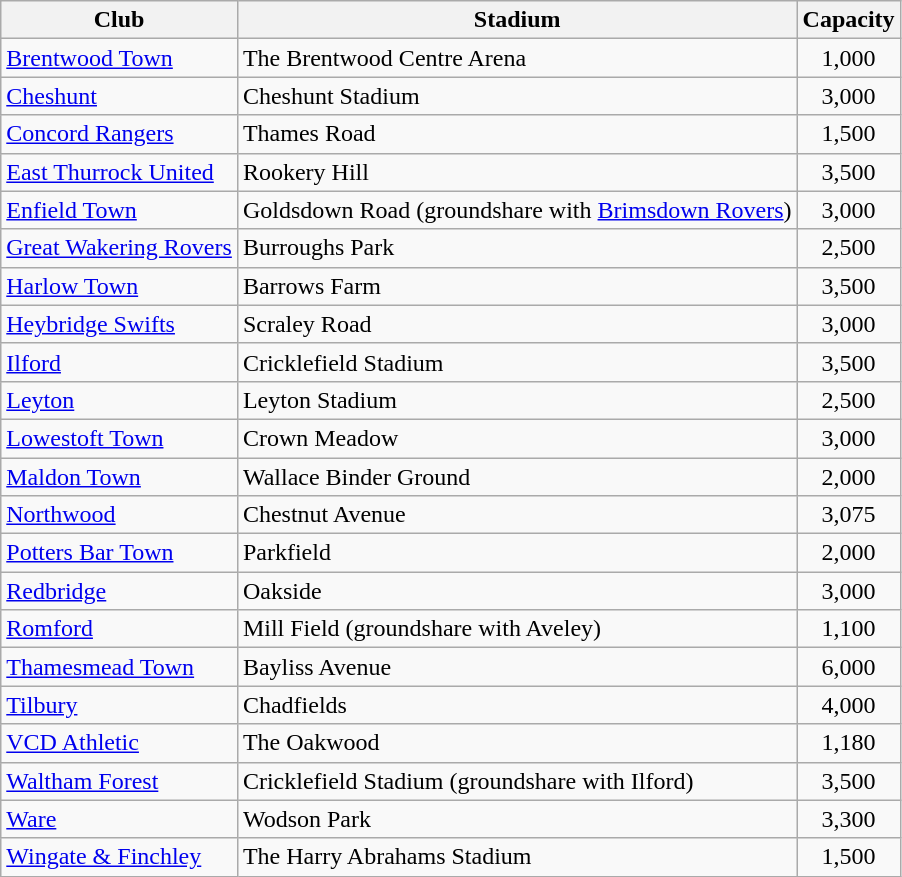<table class="wikitable sortable">
<tr>
<th>Club</th>
<th>Stadium</th>
<th>Capacity</th>
</tr>
<tr>
<td><a href='#'>Brentwood Town</a></td>
<td>The Brentwood Centre Arena</td>
<td align="center">1,000</td>
</tr>
<tr>
<td><a href='#'>Cheshunt</a></td>
<td>Cheshunt Stadium</td>
<td align="center">3,000</td>
</tr>
<tr>
<td><a href='#'>Concord Rangers</a></td>
<td>Thames Road</td>
<td align="center">1,500</td>
</tr>
<tr>
<td><a href='#'>East Thurrock United</a></td>
<td>Rookery Hill</td>
<td align="center">3,500</td>
</tr>
<tr>
<td><a href='#'>Enfield Town</a></td>
<td>Goldsdown Road (groundshare with <a href='#'>Brimsdown Rovers</a>)</td>
<td align="center">3,000</td>
</tr>
<tr>
<td><a href='#'>Great Wakering Rovers</a></td>
<td>Burroughs Park</td>
<td align="center">2,500</td>
</tr>
<tr>
<td><a href='#'>Harlow Town</a></td>
<td>Barrows Farm</td>
<td align="center">3,500</td>
</tr>
<tr>
<td><a href='#'>Heybridge Swifts</a></td>
<td>Scraley Road</td>
<td align="center">3,000</td>
</tr>
<tr>
<td><a href='#'>Ilford</a></td>
<td>Cricklefield Stadium</td>
<td align="center">3,500</td>
</tr>
<tr>
<td><a href='#'>Leyton</a></td>
<td>Leyton Stadium</td>
<td align="center">2,500</td>
</tr>
<tr>
<td><a href='#'>Lowestoft Town</a></td>
<td>Crown Meadow</td>
<td align="center">3,000</td>
</tr>
<tr>
<td><a href='#'>Maldon Town</a></td>
<td>Wallace Binder Ground</td>
<td align="center">2,000</td>
</tr>
<tr>
<td><a href='#'>Northwood</a></td>
<td>Chestnut Avenue</td>
<td align="center">3,075</td>
</tr>
<tr>
<td><a href='#'>Potters Bar Town</a></td>
<td>Parkfield</td>
<td align="center">2,000</td>
</tr>
<tr>
<td><a href='#'>Redbridge</a></td>
<td>Oakside</td>
<td align="center">3,000</td>
</tr>
<tr>
<td><a href='#'>Romford</a></td>
<td>Mill Field (groundshare with Aveley)</td>
<td align="center">1,100</td>
</tr>
<tr>
<td><a href='#'>Thamesmead Town</a></td>
<td>Bayliss Avenue</td>
<td align="center">6,000</td>
</tr>
<tr>
<td><a href='#'>Tilbury</a></td>
<td>Chadfields</td>
<td align="center">4,000</td>
</tr>
<tr>
<td><a href='#'>VCD Athletic</a></td>
<td>The Oakwood</td>
<td align=center>1,180</td>
</tr>
<tr>
<td><a href='#'>Waltham Forest</a></td>
<td>Cricklefield Stadium (groundshare with Ilford)</td>
<td align="center">3,500</td>
</tr>
<tr>
<td><a href='#'>Ware</a></td>
<td>Wodson Park</td>
<td align="center">3,300</td>
</tr>
<tr>
<td><a href='#'>Wingate & Finchley</a></td>
<td>The Harry Abrahams Stadium</td>
<td align="center">1,500</td>
</tr>
</table>
